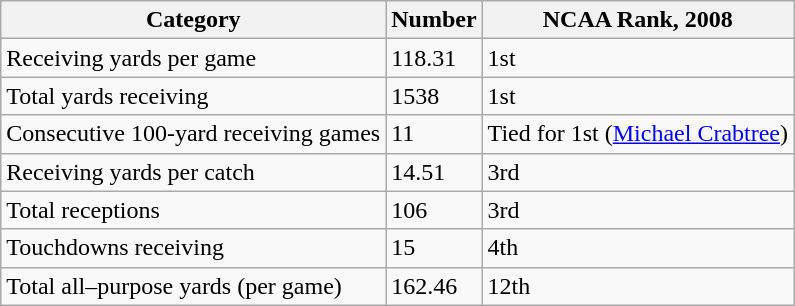<table class="wikitable">
<tr>
<th>Category</th>
<th>Number</th>
<th>NCAA Rank, 2008</th>
</tr>
<tr>
<td>Receiving yards per game</td>
<td>118.31</td>
<td>1st</td>
</tr>
<tr>
<td>Total yards receiving</td>
<td>1538</td>
<td>1st</td>
</tr>
<tr>
<td>Consecutive 100-yard receiving games</td>
<td>11</td>
<td>Tied for 1st (<a href='#'>Michael Crabtree</a>)</td>
</tr>
<tr>
<td>Receiving yards per catch</td>
<td>14.51</td>
<td>3rd</td>
</tr>
<tr>
<td>Total receptions</td>
<td>106</td>
<td>3rd</td>
</tr>
<tr>
<td>Touchdowns receiving</td>
<td>15</td>
<td>4th</td>
</tr>
<tr>
<td>Total all–purpose yards (per game)</td>
<td>162.46</td>
<td>12th</td>
</tr>
</table>
